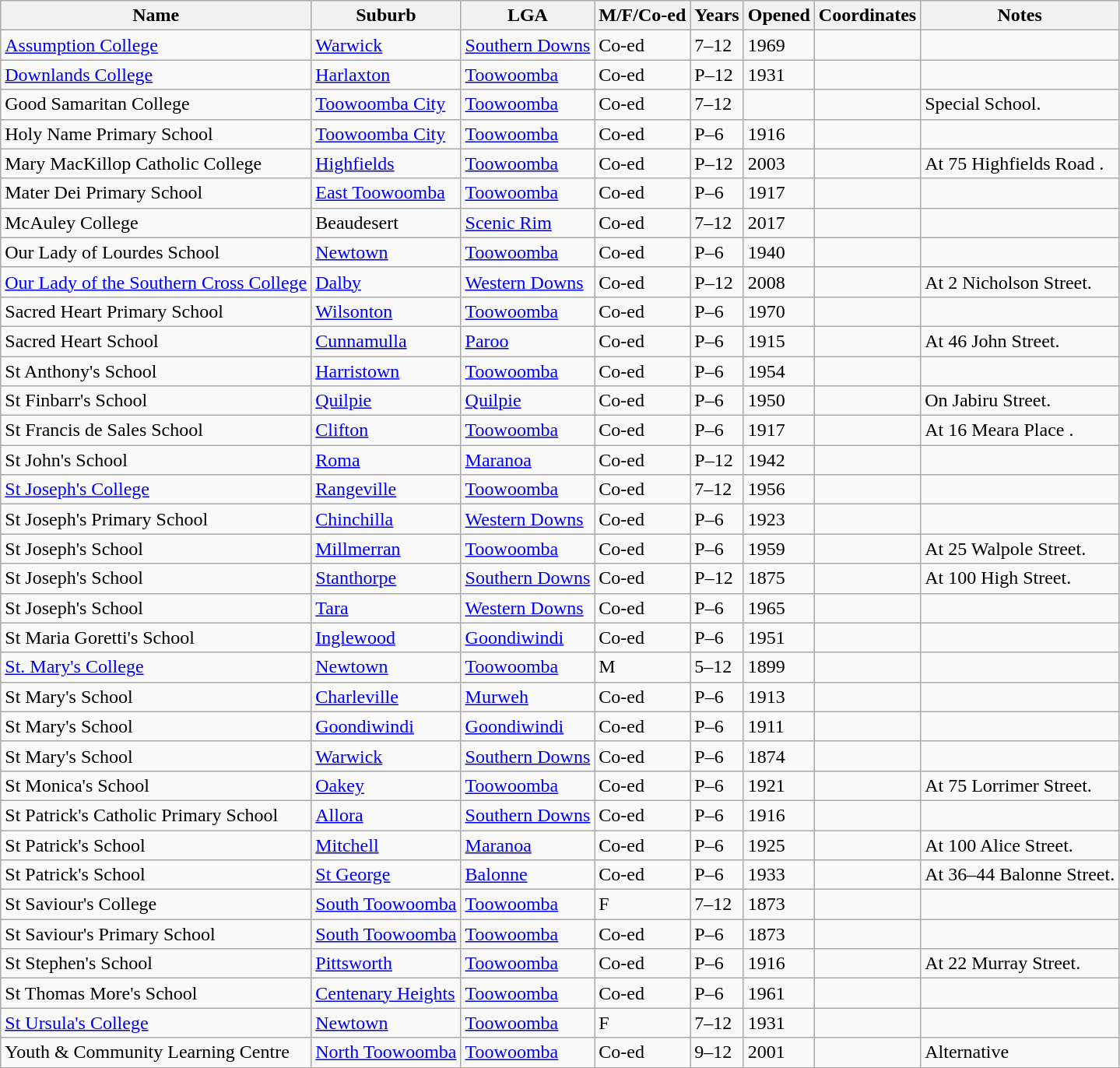<table class="wikitable sortable">
<tr>
<th>Name</th>
<th>Suburb</th>
<th>LGA</th>
<th>M/F/Co-ed</th>
<th>Years</th>
<th>Opened</th>
<th>Coordinates</th>
<th>Notes</th>
</tr>
<tr>
<td><a href='#'>Assumption College</a></td>
<td><a href='#'>Warwick</a></td>
<td><a href='#'>Southern Downs</a></td>
<td>Co-ed</td>
<td>7–12</td>
<td>1969</td>
<td></td>
<td></td>
</tr>
<tr>
<td><a href='#'>Downlands College</a></td>
<td><a href='#'>Harlaxton</a></td>
<td><a href='#'>Toowoomba</a></td>
<td>Co-ed</td>
<td>P–12</td>
<td>1931</td>
<td></td>
<td></td>
</tr>
<tr>
<td>Good Samaritan College</td>
<td><a href='#'>Toowoomba City</a></td>
<td><a href='#'>Toowoomba</a></td>
<td>Co-ed</td>
<td>7–12</td>
<td></td>
<td></td>
<td>Special School.</td>
</tr>
<tr>
<td>Holy Name Primary School</td>
<td><a href='#'>Toowoomba City</a></td>
<td><a href='#'>Toowoomba</a></td>
<td>Co-ed</td>
<td>P–6</td>
<td>1916</td>
<td></td>
<td></td>
</tr>
<tr>
<td>Mary MacKillop Catholic College</td>
<td><a href='#'>Highfields</a></td>
<td><a href='#'>Toowoomba</a></td>
<td>Co-ed</td>
<td>P–12</td>
<td>2003</td>
<td></td>
<td>At 75 Highfields Road .</td>
</tr>
<tr>
<td>Mater Dei Primary School</td>
<td><a href='#'>East Toowoomba</a></td>
<td><a href='#'>Toowoomba</a></td>
<td>Co-ed</td>
<td>P–6</td>
<td>1917</td>
<td></td>
<td></td>
</tr>
<tr>
<td>McAuley College</td>
<td>Beaudesert</td>
<td><a href='#'>Scenic Rim</a></td>
<td>Co-ed</td>
<td>7–12</td>
<td>2017</td>
<td></td>
<td></td>
</tr>
<tr>
<td>Our Lady of Lourdes School</td>
<td><a href='#'>Newtown</a></td>
<td><a href='#'>Toowoomba</a></td>
<td>Co-ed</td>
<td>P–6</td>
<td>1940</td>
<td></td>
<td></td>
</tr>
<tr>
<td><a href='#'>Our Lady of the Southern Cross College</a></td>
<td><a href='#'>Dalby</a></td>
<td><a href='#'>Western Downs</a></td>
<td>Co-ed</td>
<td>P–12</td>
<td>2008</td>
<td></td>
<td>At 2 Nicholson Street.</td>
</tr>
<tr>
<td>Sacred Heart Primary School</td>
<td><a href='#'>Wilsonton</a></td>
<td><a href='#'>Toowoomba</a></td>
<td>Co-ed</td>
<td>P–6</td>
<td>1970</td>
<td></td>
<td></td>
</tr>
<tr>
<td>Sacred Heart School</td>
<td><a href='#'>Cunnamulla</a></td>
<td><a href='#'>Paroo</a></td>
<td>Co-ed</td>
<td>P–6</td>
<td>1915</td>
<td></td>
<td>At 46 John Street.</td>
</tr>
<tr>
<td>St Anthony's School</td>
<td><a href='#'>Harristown</a></td>
<td><a href='#'>Toowoomba</a></td>
<td>Co-ed</td>
<td>P–6</td>
<td>1954</td>
<td></td>
<td></td>
</tr>
<tr>
<td>St Finbarr's School</td>
<td><a href='#'>Quilpie</a></td>
<td><a href='#'>Quilpie</a></td>
<td>Co-ed</td>
<td>P–6</td>
<td>1950</td>
<td></td>
<td>On Jabiru Street.</td>
</tr>
<tr>
<td>St Francis de Sales School</td>
<td><a href='#'>Clifton</a></td>
<td><a href='#'>Toowoomba</a></td>
<td>Co-ed</td>
<td>P–6</td>
<td>1917</td>
<td></td>
<td>At 16 Meara Place .</td>
</tr>
<tr>
<td>St John's School</td>
<td><a href='#'>Roma</a></td>
<td><a href='#'>Maranoa</a></td>
<td>Co-ed</td>
<td>P–12</td>
<td>1942</td>
<td></td>
<td></td>
</tr>
<tr>
<td><a href='#'>St Joseph's College</a></td>
<td><a href='#'>Rangeville</a></td>
<td><a href='#'>Toowoomba</a></td>
<td>Co-ed</td>
<td>7–12</td>
<td>1956</td>
<td></td>
<td></td>
</tr>
<tr>
<td>St Joseph's Primary School</td>
<td><a href='#'>Chinchilla</a></td>
<td><a href='#'>Western Downs</a></td>
<td>Co-ed</td>
<td>P–6</td>
<td>1923</td>
<td></td>
<td></td>
</tr>
<tr>
<td>St Joseph's School</td>
<td><a href='#'>Millmerran</a></td>
<td><a href='#'>Toowoomba</a></td>
<td>Co-ed</td>
<td>P–6</td>
<td>1959</td>
<td></td>
<td>At 25 Walpole Street.</td>
</tr>
<tr>
<td>St Joseph's School</td>
<td><a href='#'>Stanthorpe</a></td>
<td><a href='#'>Southern Downs</a></td>
<td>Co-ed</td>
<td>P–12</td>
<td>1875</td>
<td></td>
<td>At 100 High Street.</td>
</tr>
<tr>
<td>St Joseph's School</td>
<td><a href='#'>Tara</a></td>
<td><a href='#'>Western Downs</a></td>
<td>Co-ed</td>
<td>P–6</td>
<td>1965</td>
<td></td>
<td></td>
</tr>
<tr>
<td>St Maria Goretti's School</td>
<td><a href='#'>Inglewood</a></td>
<td><a href='#'>Goondiwindi</a></td>
<td>Co-ed</td>
<td>P–6</td>
<td>1951</td>
<td></td>
<td></td>
</tr>
<tr>
<td><a href='#'>St. Mary's College</a></td>
<td><a href='#'>Newtown</a></td>
<td><a href='#'>Toowoomba</a></td>
<td>M</td>
<td>5–12</td>
<td>1899</td>
<td></td>
<td></td>
</tr>
<tr>
<td>St Mary's School</td>
<td><a href='#'>Charleville</a></td>
<td><a href='#'>Murweh</a></td>
<td>Co-ed</td>
<td>P–6</td>
<td>1913</td>
<td></td>
<td></td>
</tr>
<tr>
<td>St Mary's School</td>
<td><a href='#'>Goondiwindi</a></td>
<td><a href='#'>Goondiwindi</a></td>
<td>Co-ed</td>
<td>P–6</td>
<td>1911</td>
<td></td>
<td></td>
</tr>
<tr>
<td>St Mary's School</td>
<td><a href='#'>Warwick</a></td>
<td><a href='#'>Southern Downs</a></td>
<td>Co-ed</td>
<td>P–6</td>
<td>1874</td>
<td></td>
<td></td>
</tr>
<tr>
<td>St Monica's School</td>
<td><a href='#'>Oakey</a></td>
<td><a href='#'>Toowoomba</a></td>
<td>Co-ed</td>
<td>P–6</td>
<td>1921</td>
<td></td>
<td>At 75 Lorrimer Street.</td>
</tr>
<tr>
<td>St Patrick's Catholic Primary School</td>
<td><a href='#'>Allora</a></td>
<td><a href='#'>Southern Downs</a></td>
<td>Co-ed</td>
<td>P–6</td>
<td>1916</td>
<td></td>
<td></td>
</tr>
<tr>
<td>St Patrick's School</td>
<td><a href='#'>Mitchell</a></td>
<td><a href='#'>Maranoa</a></td>
<td>Co-ed</td>
<td>P–6</td>
<td>1925</td>
<td></td>
<td>At 100 Alice Street.</td>
</tr>
<tr>
<td>St Patrick's School</td>
<td><a href='#'>St George</a></td>
<td><a href='#'>Balonne</a></td>
<td>Co-ed</td>
<td>P–6</td>
<td>1933</td>
<td></td>
<td>At 36–44 Balonne Street.</td>
</tr>
<tr>
<td>St Saviour's College</td>
<td><a href='#'>South Toowoomba</a></td>
<td><a href='#'>Toowoomba</a></td>
<td>F</td>
<td>7–12</td>
<td>1873</td>
<td></td>
<td></td>
</tr>
<tr>
<td>St Saviour's Primary School</td>
<td><a href='#'>South Toowoomba</a></td>
<td><a href='#'>Toowoomba</a></td>
<td>Co-ed</td>
<td>P–6</td>
<td>1873</td>
<td></td>
<td></td>
</tr>
<tr>
<td>St Stephen's School</td>
<td><a href='#'>Pittsworth</a></td>
<td><a href='#'>Toowoomba</a></td>
<td>Co-ed</td>
<td>P–6</td>
<td>1916</td>
<td></td>
<td>At 22 Murray Street.</td>
</tr>
<tr>
<td>St Thomas More's School</td>
<td><a href='#'>Centenary Heights</a></td>
<td><a href='#'>Toowoomba</a></td>
<td>Co-ed</td>
<td>P–6</td>
<td>1961</td>
<td></td>
<td></td>
</tr>
<tr>
<td><a href='#'>St Ursula's College</a></td>
<td><a href='#'>Newtown</a></td>
<td><a href='#'>Toowoomba</a></td>
<td>F</td>
<td>7–12</td>
<td>1931</td>
<td></td>
<td></td>
</tr>
<tr>
<td>Youth & Community Learning Centre</td>
<td><a href='#'>North Toowoomba</a></td>
<td><a href='#'>Toowoomba</a></td>
<td>Co-ed</td>
<td>9–12</td>
<td>2001</td>
<td></td>
<td>Alternative</td>
</tr>
</table>
